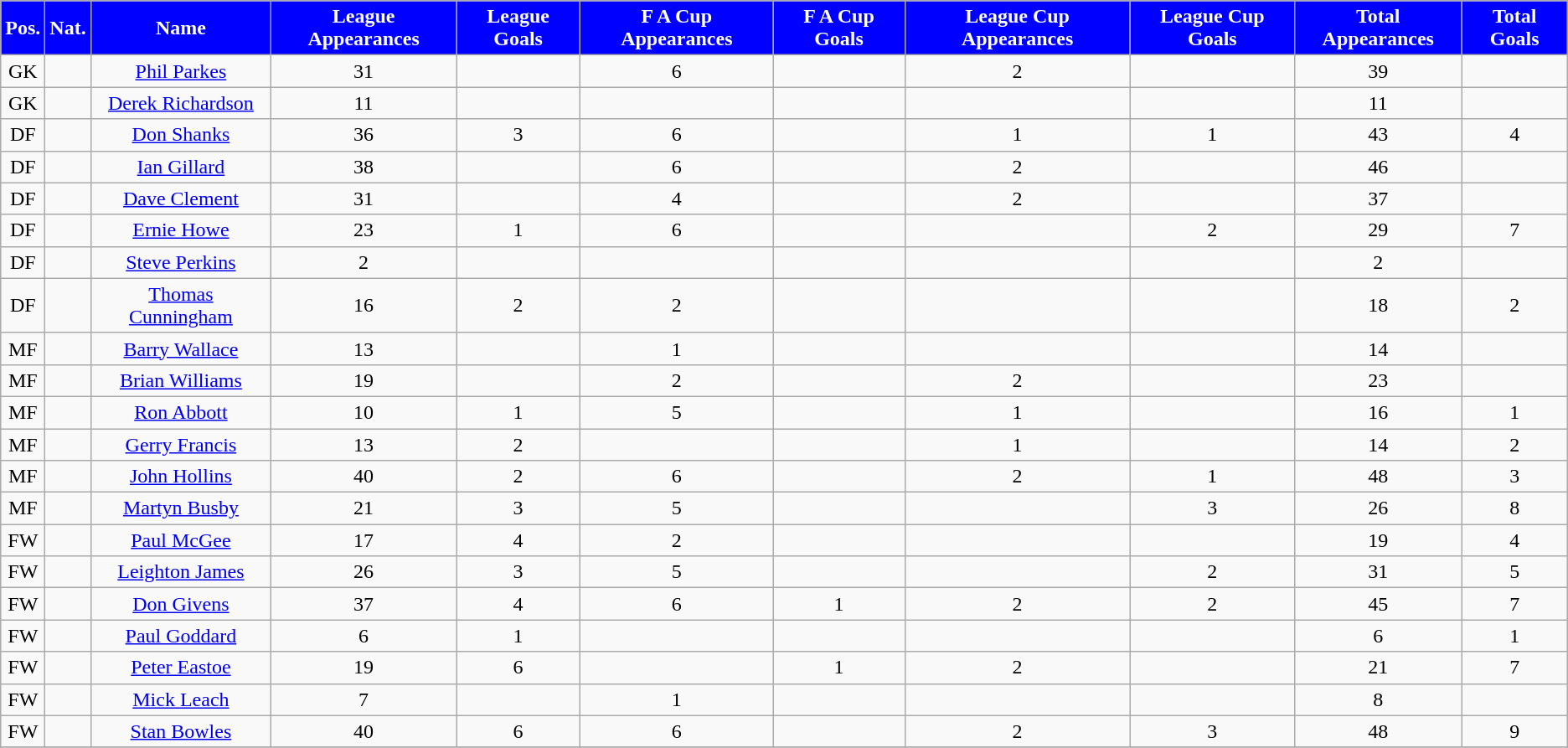<table class="wikitable plainrowheaders" style="text-align:center">
<tr>
<th style="background:#0000FF; color:#FFFFFF; text-align:center;">Pos.</th>
<th style="background:#0000FF; color:#FFFFFF; text-align:center;">Nat.</th>
<th style="background:#0000FF; color:#FFFFFF; text-align:center;">Name</th>
<th style="background:#0000FF; color:#FFFFFF; text-align:center;">League Appearances</th>
<th style="background:#0000FF; color:#FFFFFF; text-align:center;">League Goals</th>
<th style="background:#0000FF; color:#FFFFFF; text-align:center;">F A Cup Appearances</th>
<th style="background:#0000FF; color:#FFFFFF; text-align:center;">F A Cup Goals</th>
<th style="background:#0000FF; color:#FFFFFF; text-align:center;">League Cup Appearances</th>
<th style="background:#0000FF; color:#FFFFFF; text-align:center;">League Cup Goals</th>
<th style="background:#0000FF; color:#FFFFFF; text-align:center;">Total Appearances</th>
<th style="background:#0000FF; color:#FFFFFF; text-align:center;">Total Goals</th>
</tr>
<tr>
<td>GK</td>
<td></td>
<td><a href='#'>Phil Parkes</a></td>
<td>31</td>
<td></td>
<td>6</td>
<td></td>
<td>2</td>
<td></td>
<td>39</td>
<td></td>
</tr>
<tr>
<td>GK</td>
<td></td>
<td><a href='#'>Derek Richardson</a></td>
<td>11</td>
<td></td>
<td></td>
<td></td>
<td></td>
<td></td>
<td>11</td>
<td></td>
</tr>
<tr>
<td>DF</td>
<td></td>
<td><a href='#'>Don Shanks</a></td>
<td>36</td>
<td>3</td>
<td>6</td>
<td></td>
<td>1</td>
<td>1</td>
<td>43</td>
<td>4</td>
</tr>
<tr>
<td>DF</td>
<td></td>
<td><a href='#'>Ian Gillard</a></td>
<td>38</td>
<td></td>
<td>6</td>
<td></td>
<td>2</td>
<td></td>
<td>46</td>
<td></td>
</tr>
<tr>
<td>DF</td>
<td></td>
<td><a href='#'>Dave Clement</a></td>
<td>31</td>
<td></td>
<td>4</td>
<td></td>
<td>2</td>
<td></td>
<td>37</td>
<td></td>
</tr>
<tr>
<td>DF</td>
<td></td>
<td><a href='#'>Ernie Howe</a></td>
<td>23</td>
<td>1</td>
<td>6</td>
<td></td>
<td></td>
<td>2</td>
<td>29</td>
<td>7</td>
</tr>
<tr>
<td>DF</td>
<td></td>
<td><a href='#'>Steve Perkins</a></td>
<td>2</td>
<td></td>
<td></td>
<td></td>
<td></td>
<td></td>
<td>2</td>
<td></td>
</tr>
<tr>
<td>DF</td>
<td></td>
<td><a href='#'>Thomas Cunningham</a></td>
<td>16</td>
<td>2</td>
<td>2</td>
<td></td>
<td></td>
<td></td>
<td>18</td>
<td>2</td>
</tr>
<tr>
<td>MF</td>
<td></td>
<td><a href='#'>Barry Wallace</a></td>
<td>13</td>
<td></td>
<td>1</td>
<td></td>
<td></td>
<td></td>
<td>14</td>
<td></td>
</tr>
<tr>
<td>MF</td>
<td></td>
<td><a href='#'>Brian Williams</a></td>
<td>19</td>
<td></td>
<td>2</td>
<td></td>
<td>2</td>
<td></td>
<td>23</td>
<td></td>
</tr>
<tr>
<td>MF</td>
<td></td>
<td><a href='#'>Ron Abbott</a></td>
<td>10</td>
<td>1</td>
<td>5</td>
<td></td>
<td>1</td>
<td></td>
<td>16</td>
<td>1</td>
</tr>
<tr>
<td>MF</td>
<td></td>
<td><a href='#'>Gerry Francis</a></td>
<td>13</td>
<td>2</td>
<td></td>
<td></td>
<td>1</td>
<td></td>
<td>14</td>
<td>2</td>
</tr>
<tr>
<td>MF</td>
<td></td>
<td><a href='#'>John Hollins</a></td>
<td>40</td>
<td>2</td>
<td>6</td>
<td></td>
<td>2</td>
<td>1</td>
<td>48</td>
<td>3</td>
</tr>
<tr>
<td>MF</td>
<td></td>
<td><a href='#'>Martyn Busby</a></td>
<td>21</td>
<td>3</td>
<td>5</td>
<td></td>
<td></td>
<td>3</td>
<td>26</td>
<td>8</td>
</tr>
<tr>
<td>FW</td>
<td></td>
<td><a href='#'>Paul McGee</a></td>
<td>17</td>
<td>4</td>
<td>2</td>
<td></td>
<td></td>
<td></td>
<td>19</td>
<td>4</td>
</tr>
<tr>
<td>FW</td>
<td></td>
<td><a href='#'>Leighton James</a></td>
<td>26</td>
<td>3</td>
<td>5</td>
<td></td>
<td></td>
<td>2</td>
<td>31</td>
<td>5</td>
</tr>
<tr>
<td>FW</td>
<td></td>
<td><a href='#'>Don Givens</a></td>
<td>37</td>
<td>4</td>
<td>6</td>
<td>1</td>
<td>2</td>
<td>2</td>
<td>45</td>
<td>7</td>
</tr>
<tr>
<td>FW</td>
<td></td>
<td><a href='#'>Paul Goddard</a></td>
<td>6</td>
<td>1</td>
<td></td>
<td></td>
<td></td>
<td></td>
<td>6</td>
<td>1</td>
</tr>
<tr>
<td>FW</td>
<td></td>
<td><a href='#'>Peter Eastoe</a></td>
<td>19</td>
<td>6</td>
<td></td>
<td>1</td>
<td>2</td>
<td></td>
<td>21</td>
<td>7</td>
</tr>
<tr>
<td>FW</td>
<td></td>
<td><a href='#'>Mick Leach</a></td>
<td>7</td>
<td></td>
<td>1</td>
<td></td>
<td></td>
<td></td>
<td>8</td>
<td></td>
</tr>
<tr>
<td>FW</td>
<td></td>
<td><a href='#'>Stan Bowles</a></td>
<td>40</td>
<td>6</td>
<td>6</td>
<td></td>
<td>2</td>
<td>3</td>
<td>48</td>
<td>9</td>
</tr>
<tr>
</tr>
</table>
